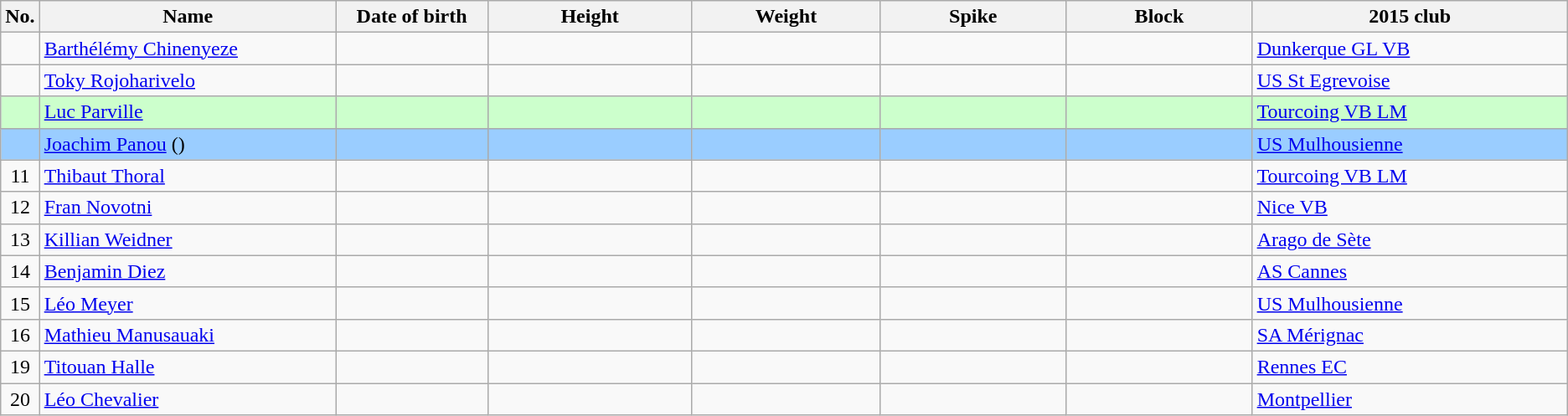<table class="wikitable sortable" style="text-align:center;">
<tr>
<th>No.</th>
<th style="width:16em">Name</th>
<th style="width:8em">Date of birth</th>
<th style="width:11em">Height</th>
<th style="width:10em">Weight</th>
<th style="width:10em">Spike</th>
<th style="width:10em">Block</th>
<th style="width:17em">2015 club</th>
</tr>
<tr>
<td></td>
<td align=left><a href='#'>Barthélémy Chinenyeze</a></td>
<td align=right></td>
<td></td>
<td></td>
<td></td>
<td></td>
<td align=left> <a href='#'>Dunkerque GL VB</a></td>
</tr>
<tr>
<td></td>
<td align=left><a href='#'>Toky Rojoharivelo</a></td>
<td align=right></td>
<td></td>
<td></td>
<td></td>
<td></td>
<td align=left> <a href='#'>US St Egrevoise</a></td>
</tr>
<tr bgcolor=#ccffcc>
<td></td>
<td align=left><a href='#'>Luc Parville</a></td>
<td align=right></td>
<td></td>
<td></td>
<td></td>
<td></td>
<td align=left> <a href='#'>Tourcoing VB LM</a></td>
</tr>
<tr bgcolor=#9acdff>
<td></td>
<td align=left><a href='#'>Joachim Panou</a> ()</td>
<td align=right></td>
<td></td>
<td></td>
<td></td>
<td></td>
<td align=left> <a href='#'>US Mulhousienne</a></td>
</tr>
<tr>
<td>11</td>
<td align=left><a href='#'>Thibaut Thoral</a></td>
<td align=right></td>
<td></td>
<td></td>
<td></td>
<td></td>
<td align=left> <a href='#'>Tourcoing VB LM</a></td>
</tr>
<tr>
<td>12</td>
<td align=left><a href='#'>Fran Novotni</a></td>
<td align=right></td>
<td></td>
<td></td>
<td></td>
<td></td>
<td align=left> <a href='#'>Nice VB</a></td>
</tr>
<tr>
<td>13</td>
<td align=left><a href='#'>Killian Weidner</a></td>
<td align=right></td>
<td></td>
<td></td>
<td></td>
<td></td>
<td align=left> <a href='#'>Arago de Sète</a></td>
</tr>
<tr>
<td>14</td>
<td align=left><a href='#'>Benjamin Diez</a></td>
<td align=right></td>
<td></td>
<td></td>
<td></td>
<td></td>
<td align=left> <a href='#'>AS Cannes</a></td>
</tr>
<tr>
<td>15</td>
<td align=left><a href='#'>Léo Meyer</a></td>
<td align=right></td>
<td></td>
<td></td>
<td></td>
<td></td>
<td align=left> <a href='#'>US Mulhousienne</a></td>
</tr>
<tr>
<td>16</td>
<td align=left><a href='#'>Mathieu Manusauaki</a></td>
<td align=right></td>
<td></td>
<td></td>
<td></td>
<td></td>
<td align=left> <a href='#'>SA Mérignac</a></td>
</tr>
<tr>
<td>19</td>
<td align=left><a href='#'>Titouan Halle</a></td>
<td align=right></td>
<td></td>
<td></td>
<td></td>
<td></td>
<td align=left> <a href='#'>Rennes EC</a></td>
</tr>
<tr>
<td>20</td>
<td align=left><a href='#'>Léo Chevalier</a></td>
<td align=right></td>
<td></td>
<td></td>
<td></td>
<td></td>
<td align=left> <a href='#'>Montpellier</a></td>
</tr>
</table>
